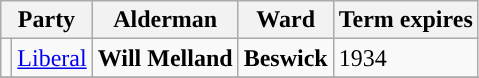<table class="wikitable">
<tr>
<th colspan="2">Party</th>
<th>Alderman</th>
<th>Ward</th>
<th>Term expires</th>
</tr>
<tr>
<td style="background-color:"></td>
<td><a href='#'>Liberal</a></td>
<td><strong>Will Melland</strong></td>
<td><strong>Beswick</strong></td>
<td>1934</td>
</tr>
<tr>
</tr>
</table>
